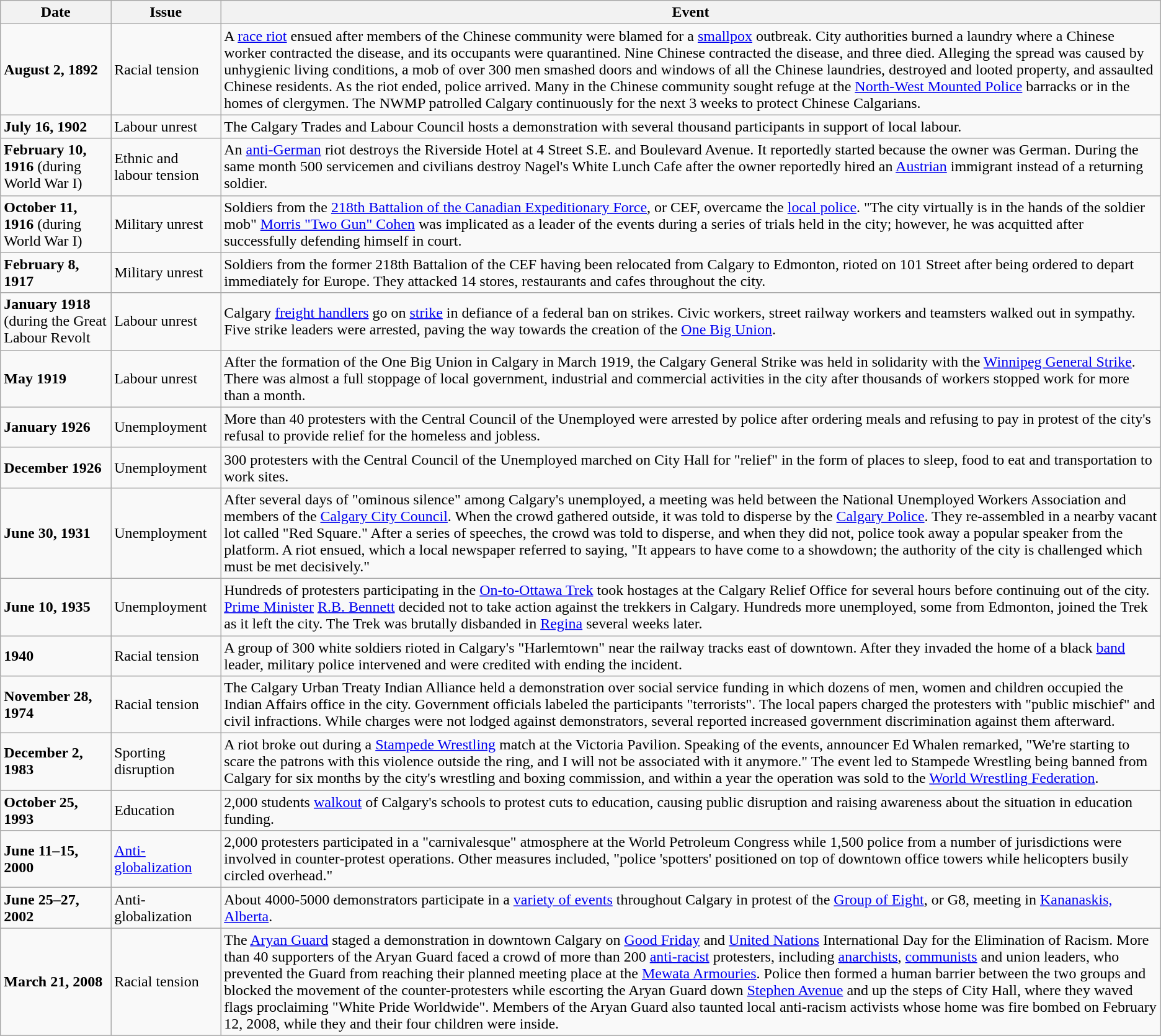<table class="wikitable">
<tr>
<th>Date</th>
<th>Issue</th>
<th>Event</th>
</tr>
<tr>
<td><strong>August 2, 1892</strong></td>
<td>Racial tension</td>
<td>A <a href='#'>race riot</a> ensued after members of the Chinese community were blamed for a <a href='#'>smallpox</a> outbreak. City authorities burned a laundry where a Chinese worker contracted the disease, and its occupants were quarantined. Nine Chinese contracted the disease, and three died. Alleging the spread was caused by unhygienic living conditions, a mob of over 300 men smashed doors and windows of all the Chinese laundries, destroyed and looted property, and assaulted Chinese residents. As the riot ended, police arrived.  Many in the Chinese community sought refuge at the <a href='#'>North-West Mounted Police</a> barracks or in the homes of clergymen. The NWMP patrolled Calgary continuously for the next 3 weeks to protect Chinese Calgarians.</td>
</tr>
<tr>
<td><strong>July 16, 1902</strong></td>
<td>Labour unrest</td>
<td>The Calgary Trades and Labour Council hosts a demonstration with several thousand participants in support of local labour.</td>
</tr>
<tr>
<td><strong>February 10, 1916</strong> (during World War I)</td>
<td>Ethnic and labour tension</td>
<td>An <a href='#'>anti-German</a> riot destroys the Riverside Hotel at 4 Street S.E. and Boulevard Avenue. It reportedly started because the owner was German. During the same month 500 servicemen and civilians destroy Nagel's White Lunch Cafe after the owner reportedly hired an <a href='#'>Austrian</a> immigrant instead of a returning soldier.</td>
</tr>
<tr>
<td><strong>October 11, 1916</strong> (during World War I)</td>
<td>Military unrest</td>
<td>Soldiers from the <a href='#'>218th Battalion of the Canadian Expeditionary Force</a>, or CEF, overcame the <a href='#'>local police</a>. "The city virtually is in the hands of the soldier mob" <a href='#'>Morris "Two Gun" Cohen</a> was implicated as a leader of the events during a series of trials held in the city; however, he was acquitted after successfully defending himself in court.</td>
</tr>
<tr>
<td><strong>February 8, 1917</strong></td>
<td>Military unrest</td>
<td>Soldiers from the former 218th Battalion of the CEF having been relocated from Calgary to Edmonton, rioted on 101 Street after being ordered to depart immediately for Europe. They attacked 14 stores, restaurants and cafes throughout the city.</td>
</tr>
<tr>
<td><strong>January 1918</strong> (during the Great Labour Revolt</td>
<td>Labour unrest</td>
<td>Calgary <a href='#'>freight handlers</a> go on <a href='#'>strike</a> in defiance of a federal ban on strikes. Civic workers, street railway workers and teamsters walked out in sympathy. Five strike leaders were arrested, paving the way towards the creation of the <a href='#'>One Big Union</a>.</td>
</tr>
<tr>
<td><strong>May 1919</strong></td>
<td>Labour unrest</td>
<td>After the formation of the One Big Union in Calgary in March 1919, the Calgary General Strike was held in solidarity with the <a href='#'>Winnipeg General Strike</a>. There was almost a full stoppage of local government, industrial and  commercial activities in the city after thousands of workers stopped work for more than a month.</td>
</tr>
<tr>
<td><strong>January 1926</strong></td>
<td>Unemployment</td>
<td>More than 40 protesters with the Central Council of the Unemployed were arrested by police after ordering meals and refusing to pay in protest of the city's refusal to provide relief for the homeless and jobless.</td>
</tr>
<tr>
<td><strong>December 1926</strong></td>
<td>Unemployment</td>
<td>300 protesters with the Central Council of the Unemployed marched on City Hall for "relief" in the form of places to sleep, food to eat and transportation to work sites.</td>
</tr>
<tr>
<td><strong>June 30, 1931</strong></td>
<td>Unemployment</td>
<td>After several days of "ominous silence" among Calgary's unemployed, a meeting was held between the National Unemployed Workers Association and members of the <a href='#'>Calgary City Council</a>. When the crowd gathered outside, it was told to disperse by the <a href='#'>Calgary Police</a>.  They re-assembled in a nearby vacant lot called "Red Square." After a series of speeches, the crowd was told to disperse, and when they did not, police took away a popular speaker from the platform. A riot ensued, which a local newspaper referred to saying, "It appears to have come to a showdown; the authority of the city is challenged which must be met decisively."</td>
</tr>
<tr>
<td><strong>June 10, 1935</strong></td>
<td>Unemployment</td>
<td>Hundreds of protesters participating in the <a href='#'>On-to-Ottawa Trek</a> took hostages at the Calgary Relief Office for several hours before continuing out of the city.  <a href='#'>Prime Minister</a> <a href='#'>R.B. Bennett</a> decided not to take action against the trekkers in Calgary. Hundreds more unemployed, some from Edmonton, joined the Trek as it left the city. The Trek was brutally disbanded in <a href='#'>Regina</a> several weeks later.</td>
</tr>
<tr>
<td><strong>1940</strong></td>
<td>Racial tension</td>
<td>A group of 300 white soldiers rioted in Calgary's "Harlemtown" near the railway tracks east of downtown. After they invaded the home of a black <a href='#'>band</a> leader, military police intervened and were credited with ending the incident.</td>
</tr>
<tr>
<td><strong>November 28, 1974</strong></td>
<td>Racial tension</td>
<td>The Calgary Urban Treaty Indian Alliance held a demonstration over social service funding in which dozens of men, women and children occupied the Indian Affairs office in the city. Government officials labeled the participants "terrorists".  The local papers charged the protesters with "public mischief" and civil infractions. While charges were not lodged against demonstrators, several reported increased government discrimination against them afterward.</td>
</tr>
<tr>
<td><strong>December 2, 1983</strong></td>
<td>Sporting disruption</td>
<td>A riot broke out during a <a href='#'>Stampede Wrestling</a> match at the Victoria Pavilion. Speaking of the events, announcer Ed Whalen remarked, "We're starting to scare the patrons with this violence outside the ring, and I will not be associated with it anymore." The event led to Stampede Wrestling being banned from Calgary for six months by the city's wrestling and boxing commission, and within a year the operation was sold to the <a href='#'>World Wrestling Federation</a>.</td>
</tr>
<tr>
<td><strong>October 25, 1993</strong></td>
<td>Education</td>
<td>2,000 students <a href='#'>walkout</a> of Calgary's schools to protest cuts to education, causing public disruption and raising awareness about the situation in education funding.</td>
</tr>
<tr>
<td><strong>June 11–15, 2000</strong></td>
<td><a href='#'>Anti-globalization</a></td>
<td>2,000 protesters participated in a "carnivalesque" atmosphere at the World Petroleum Congress while 1,500 police from a number of jurisdictions were involved in counter-protest operations. Other measures included, "police 'spotters' positioned on top of downtown office towers while helicopters busily circled overhead."</td>
</tr>
<tr>
<td><strong>June 25–27, 2002</strong></td>
<td>Anti-globalization</td>
<td>About 4000-5000 demonstrators participate in a <a href='#'>variety of events</a> throughout Calgary in protest of the <a href='#'>Group of Eight</a>, or G8, meeting in <a href='#'>Kananaskis, Alberta</a>.</td>
</tr>
<tr>
<td><strong>March 21, 2008</strong></td>
<td>Racial tension</td>
<td>The <a href='#'>Aryan Guard</a> staged a demonstration in downtown Calgary on <a href='#'>Good Friday</a> and <a href='#'>United Nations</a> International Day for the Elimination of Racism.  More than 40 supporters of the Aryan Guard faced a crowd of more than 200 <a href='#'>anti-racist</a> protesters, including <a href='#'>anarchists</a>, <a href='#'>communists</a> and union leaders, who prevented the Guard from reaching their planned meeting place at the <a href='#'>Mewata Armouries</a>. Police then formed a human barrier between the two groups and blocked the movement of the counter-protesters while escorting the Aryan Guard down <a href='#'>Stephen Avenue</a> and up the steps of City Hall, where they waved flags proclaiming "White Pride Worldwide". Members of the Aryan Guard also taunted local anti-racism activists whose home was fire bombed on February 12, 2008, while they and their four children were inside.</td>
</tr>
<tr>
</tr>
</table>
